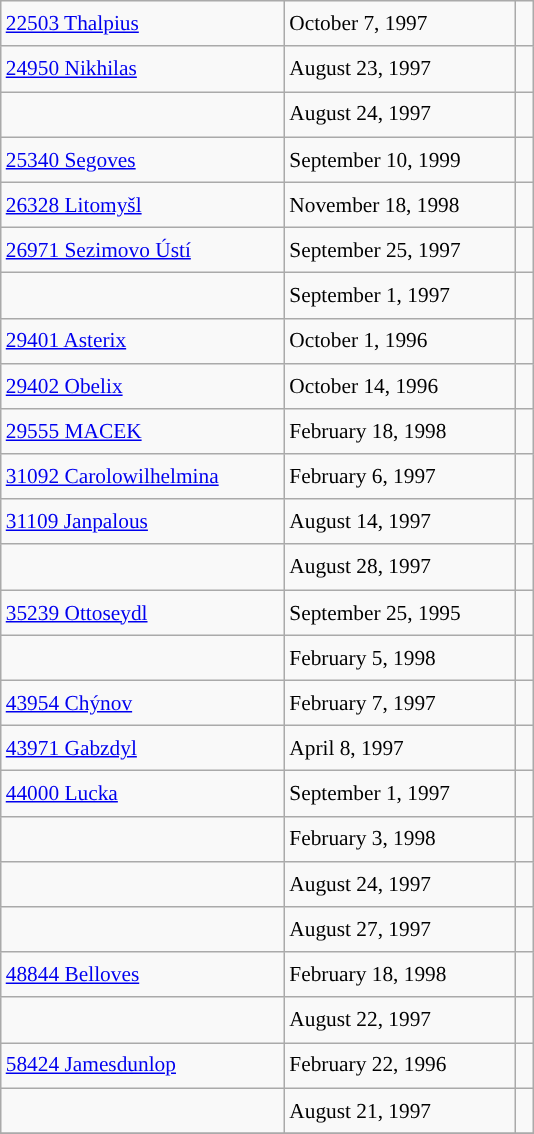<table class="wikitable" style="font-size: 89%; float: left; width: 25em; margin-right: 1em; line-height: 1.65em !important; height: 675px;">
<tr>
<td><a href='#'>22503 Thalpius</a></td>
<td>October 7, 1997</td>
<td> </td>
</tr>
<tr>
<td><a href='#'>24950 Nikhilas</a></td>
<td>August 23, 1997</td>
<td></td>
</tr>
<tr>
<td></td>
<td>August 24, 1997</td>
<td></td>
</tr>
<tr>
<td><a href='#'>25340 Segoves</a></td>
<td>September 10, 1999</td>
<td> </td>
</tr>
<tr>
<td><a href='#'>26328 Litomyšl</a></td>
<td>November 18, 1998</td>
<td> </td>
</tr>
<tr>
<td><a href='#'>26971 Sezimovo Ústí</a></td>
<td>September 25, 1997</td>
<td> </td>
</tr>
<tr>
<td></td>
<td>September 1, 1997</td>
<td></td>
</tr>
<tr>
<td><a href='#'>29401 Asterix</a></td>
<td>October 1, 1996</td>
<td> </td>
</tr>
<tr>
<td><a href='#'>29402 Obelix</a></td>
<td>October 14, 1996</td>
<td> </td>
</tr>
<tr>
<td><a href='#'>29555 MACEK</a></td>
<td>February 18, 1998</td>
<td> </td>
</tr>
<tr>
<td><a href='#'>31092 Carolowilhelmina</a></td>
<td>February 6, 1997</td>
<td> </td>
</tr>
<tr>
<td><a href='#'>31109 Janpalous</a></td>
<td>August 14, 1997</td>
<td> </td>
</tr>
<tr>
<td></td>
<td>August 28, 1997</td>
<td></td>
</tr>
<tr>
<td><a href='#'>35239 Ottoseydl</a></td>
<td>September 25, 1995</td>
<td> </td>
</tr>
<tr>
<td></td>
<td>February 5, 1998</td>
<td> </td>
</tr>
<tr>
<td><a href='#'>43954 Chýnov</a></td>
<td>February 7, 1997</td>
<td> </td>
</tr>
<tr>
<td><a href='#'>43971 Gabzdyl</a></td>
<td>April 8, 1997</td>
<td> </td>
</tr>
<tr>
<td><a href='#'>44000 Lucka</a></td>
<td>September 1, 1997</td>
<td></td>
</tr>
<tr>
<td></td>
<td>February 3, 1998</td>
<td> </td>
</tr>
<tr>
<td></td>
<td>August 24, 1997</td>
<td></td>
</tr>
<tr>
<td></td>
<td>August 27, 1997</td>
<td></td>
</tr>
<tr>
<td><a href='#'>48844 Belloves</a></td>
<td>February 18, 1998</td>
<td> </td>
</tr>
<tr>
<td></td>
<td>August 22, 1997</td>
<td></td>
</tr>
<tr>
<td><a href='#'>58424 Jamesdunlop</a></td>
<td>February 22, 1996</td>
<td> </td>
</tr>
<tr>
<td></td>
<td>August 21, 1997</td>
<td></td>
</tr>
<tr>
</tr>
</table>
